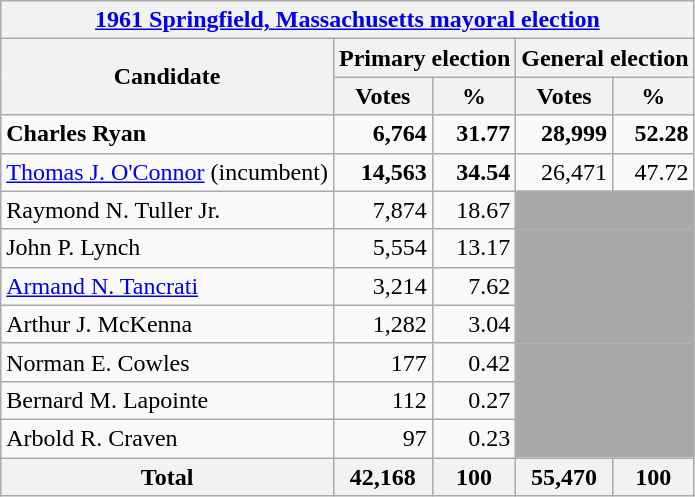<table class=wikitable>
<tr>
<th colspan=5><a href='#'>1961 Springfield, Massachusetts mayoral election</a></th>
</tr>
<tr>
<th colspan=1 rowspan=2>Candidate</th>
<th colspan=2>Primary election</th>
<th colspan=2><strong>General election</strong></th>
</tr>
<tr>
<th>Votes</th>
<th>%</th>
<th>Votes</th>
<th>%</th>
</tr>
<tr>
<td><strong>Charles Ryan</strong></td>
<td align="right"><strong>6,764</strong></td>
<td align="right"><strong>31.77</strong></td>
<td align="right"><strong>28,999</strong></td>
<td align="right"><strong>52.28</strong></td>
</tr>
<tr>
<td><a href='#'>Thomas J. O'Connor</a> (incumbent)</td>
<td align="right"><strong>14,563</strong></td>
<td align="right"><strong>34.54</strong></td>
<td align="right">26,471</td>
<td align="right">47.72</td>
</tr>
<tr>
<td>Raymond N. Tuller Jr.</td>
<td align="right">7,874</td>
<td align="right">18.67</td>
<td colspan=2 bgcolor=darkgray></td>
</tr>
<tr>
<td>John P. Lynch</td>
<td align="right">5,554</td>
<td align="right">13.17</td>
<td colspan=2 bgcolor=darkgray></td>
</tr>
<tr>
<td><a href='#'>Armand N. Tancrati</a></td>
<td align="right">3,214</td>
<td align="right">7.62</td>
<td colspan=2 bgcolor=darkgray></td>
</tr>
<tr>
<td>Arthur J. McKenna</td>
<td align="right">1,282</td>
<td align="right">3.04</td>
<td colspan=2 bgcolor=darkgray></td>
</tr>
<tr>
<td>Norman E. Cowles</td>
<td align="right">177</td>
<td align="right">0.42</td>
<td colspan=2 bgcolor=darkgray></td>
</tr>
<tr>
<td>Bernard M. Lapointe</td>
<td align="right">112</td>
<td align="right">0.27</td>
<td colspan=2 bgcolor=darkgray></td>
</tr>
<tr>
<td>Arbold R. Craven</td>
<td align="right">97</td>
<td align="right">0.23</td>
<td colspan=2 bgcolor=darkgray></td>
</tr>
<tr>
<th>Total</th>
<th>42,168</th>
<th>100</th>
<th>55,470</th>
<th>100</th>
</tr>
</table>
